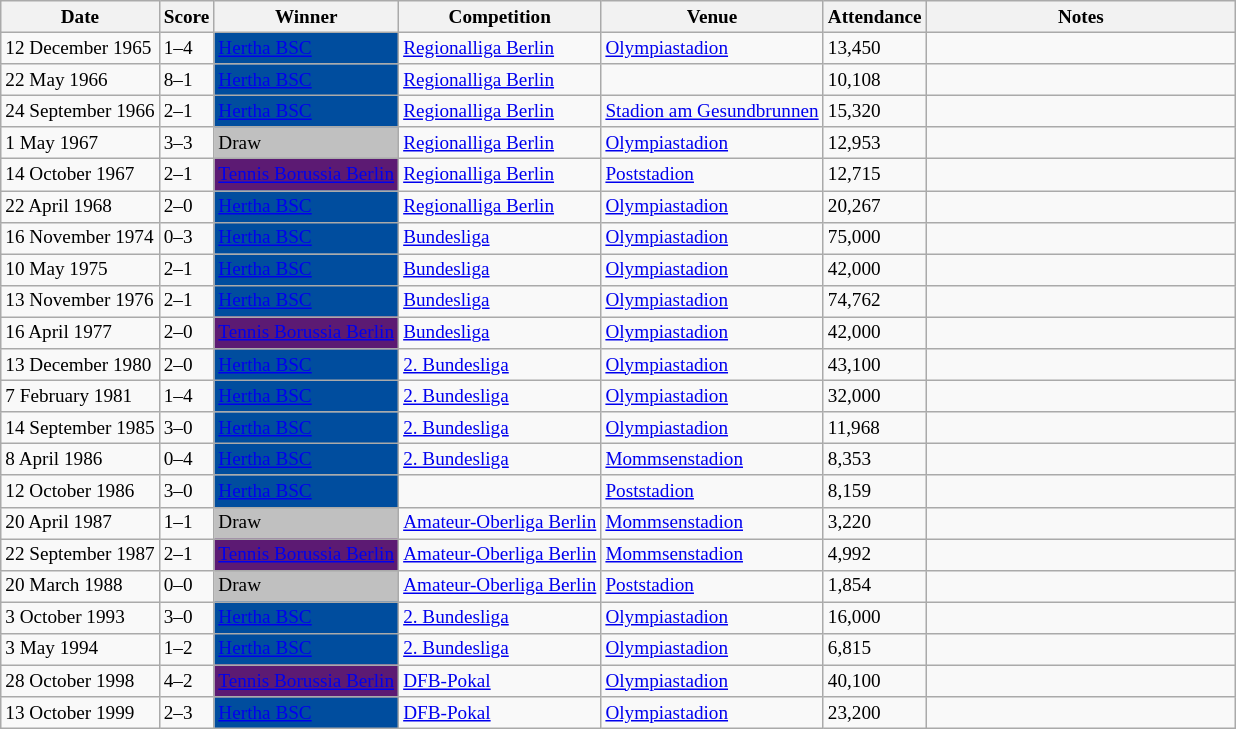<table class="wikitable sortable" style="font-size:80%">
<tr>
<th>Date</th>
<th>Score</th>
<th>Winner</th>
<th>Competition</th>
<th>Venue</th>
<th>Attendance</th>
<th class="unsortable" width=200px>Notes</th>
</tr>
<tr>
<td>12 December 1965</td>
<td>1–4</td>
<td style="background:#004D9E"><a href='#'><span>Hertha BSC</span></a></td>
<td><a href='#'>Regionalliga Berlin</a></td>
<td><a href='#'>Olympiastadion</a></td>
<td>13,450</td>
<td></td>
</tr>
<tr>
<td>22 May 1966</td>
<td>8–1</td>
<td style="background:#004D9E"><a href='#'><span>Hertha BSC</span></a></td>
<td><a href='#'>Regionalliga Berlin</a></td>
<td></td>
<td>10,108</td>
<td></td>
</tr>
<tr>
<td>24 September 1966</td>
<td>2–1</td>
<td style="background:#004D9E"><a href='#'><span>Hertha BSC</span></a></td>
<td><a href='#'>Regionalliga Berlin</a></td>
<td><a href='#'>Stadion am Gesundbrunnen</a></td>
<td>15,320</td>
<td></td>
</tr>
<tr>
<td>1 May 1967</td>
<td>3–3</td>
<td style="background:silver">Draw</td>
<td><a href='#'>Regionalliga Berlin</a></td>
<td><a href='#'>Olympiastadion</a></td>
<td>12,953</td>
<td></td>
</tr>
<tr>
<td>14 October 1967</td>
<td>2–1</td>
<td style="background:#5C1A73"><a href='#'><span>Tennis Borussia Berlin</span></a></td>
<td><a href='#'>Regionalliga Berlin</a></td>
<td><a href='#'>Poststadion</a></td>
<td>12,715</td>
<td></td>
</tr>
<tr>
<td>22 April 1968</td>
<td>2–0</td>
<td style="background:#004D9E"><a href='#'><span>Hertha BSC</span></a></td>
<td><a href='#'>Regionalliga Berlin</a></td>
<td><a href='#'>Olympiastadion</a></td>
<td>20,267</td>
<td></td>
</tr>
<tr>
<td>16 November 1974</td>
<td>0–3</td>
<td style="background:#004D9E"><a href='#'><span>Hertha BSC</span></a></td>
<td><a href='#'>Bundesliga</a></td>
<td><a href='#'>Olympiastadion</a></td>
<td>75,000</td>
<td></td>
</tr>
<tr>
<td>10 May 1975</td>
<td>2–1</td>
<td style="background:#004D9E"><a href='#'><span>Hertha BSC</span></a></td>
<td><a href='#'>Bundesliga</a></td>
<td><a href='#'>Olympiastadion</a></td>
<td>42,000</td>
<td></td>
</tr>
<tr>
<td>13 November 1976</td>
<td>2–1</td>
<td style="background:#004D9E"><a href='#'><span>Hertha BSC</span></a></td>
<td><a href='#'>Bundesliga</a></td>
<td><a href='#'>Olympiastadion</a></td>
<td>74,762</td>
<td></td>
</tr>
<tr>
<td>16 April 1977</td>
<td>2–0</td>
<td style="background:#5C1A73"><a href='#'><span>Tennis Borussia Berlin</span></a></td>
<td><a href='#'>Bundesliga</a></td>
<td><a href='#'>Olympiastadion</a></td>
<td>42,000</td>
<td></td>
</tr>
<tr>
<td>13 December 1980</td>
<td>2–0</td>
<td style="background:#004D9E"><a href='#'><span>Hertha BSC</span></a></td>
<td><a href='#'>2. Bundesliga</a></td>
<td><a href='#'>Olympiastadion</a></td>
<td>43,100</td>
<td></td>
</tr>
<tr>
<td>7 February 1981</td>
<td>1–4</td>
<td style="background:#004D9E"><a href='#'><span>Hertha BSC</span></a></td>
<td><a href='#'>2. Bundesliga</a></td>
<td><a href='#'>Olympiastadion</a></td>
<td>32,000</td>
<td></td>
</tr>
<tr>
<td>14 September 1985</td>
<td>3–0</td>
<td style="background:#004D9E"><a href='#'><span>Hertha BSC</span></a></td>
<td><a href='#'>2. Bundesliga</a></td>
<td><a href='#'>Olympiastadion</a></td>
<td>11,968</td>
<td></td>
</tr>
<tr>
<td>8 April 1986</td>
<td>0–4</td>
<td style="background:#004D9E"><a href='#'><span>Hertha BSC</span></a></td>
<td><a href='#'>2. Bundesliga</a></td>
<td><a href='#'>Mommsenstadion</a></td>
<td>8,353</td>
<td></td>
</tr>
<tr>
<td>12 October 1986</td>
<td>3–0</td>
<td style="background:#004D9E"><a href='#'><span>Hertha BSC</span></a></td>
<td></td>
<td><a href='#'>Poststadion</a></td>
<td>8,159</td>
<td></td>
</tr>
<tr>
<td>20 April 1987</td>
<td>1–1</td>
<td style="background:silver">Draw</td>
<td><a href='#'>Amateur-Oberliga Berlin</a></td>
<td><a href='#'>Mommsenstadion</a></td>
<td>3,220</td>
<td></td>
</tr>
<tr>
<td>22 September 1987</td>
<td>2–1</td>
<td style="background:#5C1A73"><a href='#'><span>Tennis Borussia Berlin</span></a></td>
<td><a href='#'>Amateur-Oberliga Berlin</a></td>
<td><a href='#'>Mommsenstadion</a></td>
<td>4,992</td>
<td></td>
</tr>
<tr>
<td>20 March 1988</td>
<td>0–0</td>
<td style="background:silver">Draw</td>
<td><a href='#'>Amateur-Oberliga Berlin</a></td>
<td><a href='#'>Poststadion</a></td>
<td>1,854</td>
<td></td>
</tr>
<tr>
<td>3 October 1993</td>
<td>3–0</td>
<td style="background:#004D9E"><a href='#'><span>Hertha BSC</span></a></td>
<td><a href='#'>2. Bundesliga</a></td>
<td><a href='#'>Olympiastadion</a></td>
<td>16,000</td>
<td></td>
</tr>
<tr>
<td>3 May 1994</td>
<td>1–2</td>
<td style="background:#004D9E"><a href='#'><span>Hertha BSC</span></a></td>
<td><a href='#'>2. Bundesliga</a></td>
<td><a href='#'>Olympiastadion</a></td>
<td>6,815</td>
<td></td>
</tr>
<tr>
<td>28 October 1998</td>
<td>4–2</td>
<td style="background:#5C1A73"><a href='#'><span>Tennis Borussia Berlin</span></a></td>
<td><a href='#'>DFB-Pokal</a></td>
<td><a href='#'>Olympiastadion</a></td>
<td>40,100</td>
<td></td>
</tr>
<tr>
<td>13 October 1999</td>
<td>2–3 </td>
<td style="background:#004D9E"><a href='#'><span>Hertha BSC</span></a></td>
<td><a href='#'>DFB-Pokal</a></td>
<td><a href='#'>Olympiastadion</a></td>
<td>23,200</td>
<td></td>
</tr>
</table>
